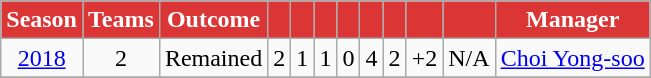<table class="wikitable" style="text-align:center">
<tr>
<th style="color:#FFFFFF; background:#DC3535;">Season</th>
<th style="color:#FFFFFF; background:#DC3535;">Teams</th>
<th style="color:#FFFFFF; background:#DC3535;">Outcome</th>
<th style="color:#FFFFFF; background:#DC3535;"></th>
<th style="color:#FFFFFF; background:#DC3535;"></th>
<th style="color:#FFFFFF; background:#DC3535;"></th>
<th style="color:#FFFFFF; background:#DC3535;"></th>
<th style="color:#FFFFFF; background:#DC3535;"></th>
<th style="color:#FFFFFF; background:#DC3535;"></th>
<th style="color:#FFFFFF; background:#DC3535;"></th>
<th style="color:#FFFFFF; background:#DC3535;"></th>
<th style="color:#FFFFFF; background:#DC3535;">Manager</th>
</tr>
<tr>
<td><a href='#'>2018</a></td>
<td>2</td>
<td>Remained</td>
<td>2</td>
<td>1</td>
<td>1</td>
<td>0</td>
<td>4</td>
<td>2</td>
<td align=right>+2</td>
<td>N/A</td>
<td align=left> <a href='#'>Choi Yong-soo</a></td>
</tr>
<tr>
</tr>
</table>
